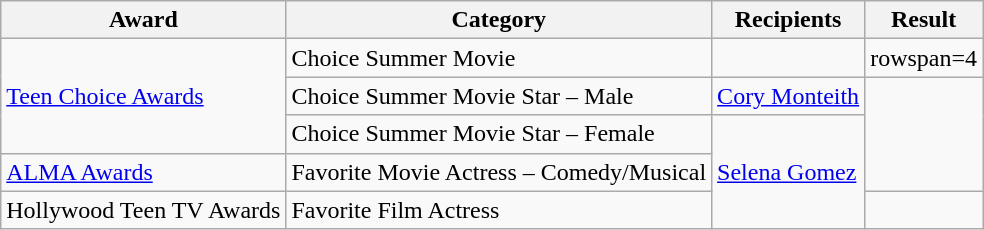<table class="wikitable">
<tr>
<th>Award</th>
<th>Category</th>
<th>Recipients</th>
<th>Result</th>
</tr>
<tr>
<td rowspan="3"><a href='#'>Teen Choice Awards</a></td>
<td>Choice Summer Movie</td>
<td></td>
<td>rowspan=4 </td>
</tr>
<tr>
<td>Choice Summer Movie Star – Male</td>
<td><a href='#'>Cory Monteith</a></td>
</tr>
<tr>
<td>Choice Summer Movie Star – Female</td>
<td rowspan=3><a href='#'>Selena Gomez</a></td>
</tr>
<tr>
<td><a href='#'>ALMA Awards</a></td>
<td>Favorite Movie Actress – Comedy/Musical</td>
</tr>
<tr>
<td>Hollywood Teen TV Awards</td>
<td>Favorite Film Actress</td>
<td></td>
</tr>
</table>
